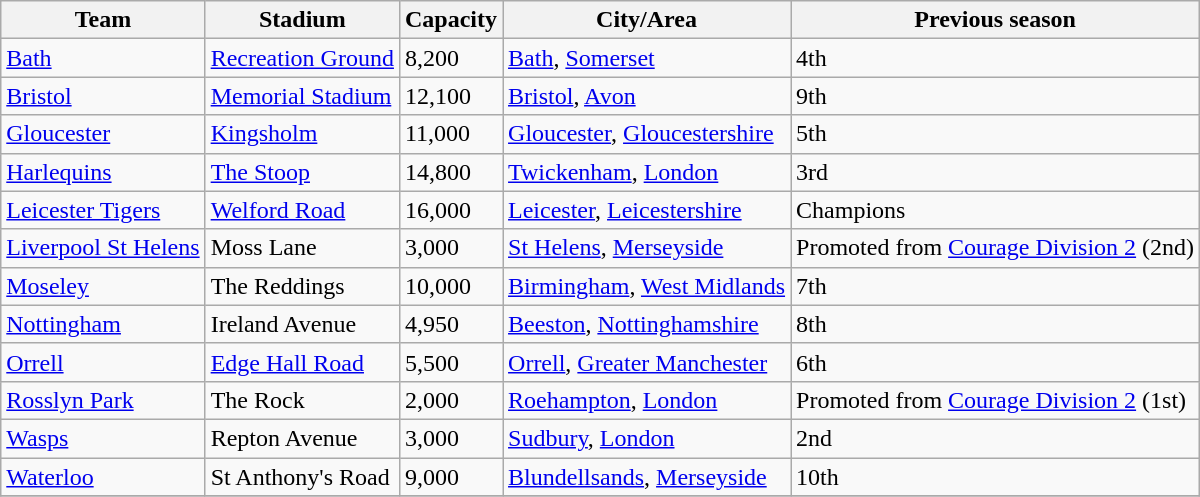<table class="wikitable sortable">
<tr>
<th>Team</th>
<th>Stadium</th>
<th>Capacity</th>
<th>City/Area</th>
<th>Previous season</th>
</tr>
<tr>
<td><a href='#'>Bath</a></td>
<td><a href='#'>Recreation Ground</a></td>
<td>8,200</td>
<td><a href='#'>Bath</a>, <a href='#'>Somerset</a></td>
<td>4th</td>
</tr>
<tr>
<td><a href='#'>Bristol</a></td>
<td><a href='#'>Memorial Stadium</a></td>
<td>12,100</td>
<td><a href='#'>Bristol</a>, <a href='#'>Avon</a></td>
<td>9th</td>
</tr>
<tr>
<td><a href='#'>Gloucester</a></td>
<td><a href='#'>Kingsholm</a></td>
<td>11,000</td>
<td><a href='#'>Gloucester</a>, <a href='#'>Gloucestershire</a></td>
<td>5th</td>
</tr>
<tr>
<td><a href='#'>Harlequins</a></td>
<td><a href='#'>The Stoop</a></td>
<td>14,800</td>
<td><a href='#'>Twickenham</a>, <a href='#'>London</a></td>
<td>3rd</td>
</tr>
<tr>
<td><a href='#'>Leicester Tigers</a></td>
<td><a href='#'>Welford Road</a></td>
<td>16,000</td>
<td><a href='#'>Leicester</a>, <a href='#'>Leicestershire</a></td>
<td>Champions</td>
</tr>
<tr>
<td><a href='#'>Liverpool St Helens</a></td>
<td>Moss Lane</td>
<td>3,000</td>
<td><a href='#'>St Helens</a>, <a href='#'>Merseyside</a></td>
<td>Promoted from <a href='#'>Courage Division 2</a> (2nd)</td>
</tr>
<tr>
<td><a href='#'>Moseley</a></td>
<td>The Reddings</td>
<td>10,000</td>
<td><a href='#'>Birmingham</a>, <a href='#'>West Midlands</a></td>
<td>7th</td>
</tr>
<tr>
<td><a href='#'>Nottingham</a></td>
<td>Ireland Avenue</td>
<td>4,950</td>
<td><a href='#'>Beeston</a>, <a href='#'>Nottinghamshire</a></td>
<td>8th</td>
</tr>
<tr>
<td><a href='#'>Orrell</a></td>
<td><a href='#'>Edge Hall Road</a></td>
<td>5,500</td>
<td><a href='#'>Orrell</a>, <a href='#'>Greater Manchester</a></td>
<td>6th</td>
</tr>
<tr>
<td><a href='#'>Rosslyn Park</a></td>
<td>The Rock</td>
<td>2,000</td>
<td><a href='#'>Roehampton</a>, <a href='#'>London</a></td>
<td>Promoted from <a href='#'>Courage Division 2</a> (1st)</td>
</tr>
<tr>
<td><a href='#'>Wasps</a></td>
<td>Repton Avenue</td>
<td>3,000</td>
<td><a href='#'>Sudbury</a>, <a href='#'>London</a></td>
<td>2nd</td>
</tr>
<tr>
<td><a href='#'>Waterloo</a></td>
<td>St Anthony's Road</td>
<td>9,000</td>
<td><a href='#'>Blundellsands</a>, <a href='#'>Merseyside</a></td>
<td>10th</td>
</tr>
<tr>
</tr>
</table>
